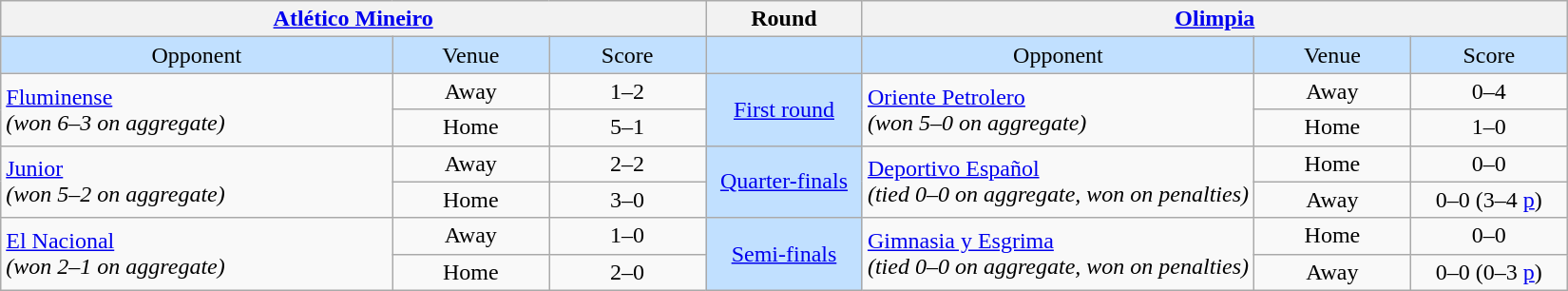<table class="wikitable" style="text-align: center;">
<tr>
<th colspan=3> <a href='#'>Atlético Mineiro</a></th>
<th>Round</th>
<th colspan=3> <a href='#'>Olimpia</a></th>
</tr>
<tr bgcolor=#c1e0ff>
<td width=25%>Opponent</td>
<td width=10%>Venue</td>
<td width=10%>Score</td>
<td width=10%></td>
<td width=25%>Opponent</td>
<td width=10%>Venue</td>
<td width=10%>Score</td>
</tr>
<tr>
<td rowspan=2 align=left> <a href='#'>Fluminense</a><br><em>(won 6–3 on aggregate)</em></td>
<td>Away</td>
<td>1–2</td>
<td rowspan=2 bgcolor=#c1e0ff><a href='#'>First round</a></td>
<td rowspan=2 align=left> <a href='#'>Oriente Petrolero</a><br><em>(won 5–0 on aggregate)</em></td>
<td>Away</td>
<td>0–4</td>
</tr>
<tr>
<td>Home</td>
<td>5–1</td>
<td>Home</td>
<td>1–0</td>
</tr>
<tr>
<td rowspan=2 align=left> <a href='#'>Junior</a><br><em>(won 5–2 on aggregate)</em></td>
<td>Away</td>
<td>2–2</td>
<td rowspan=2 bgcolor=#c1e0ff><a href='#'>Quarter-finals</a></td>
<td rowspan=2 align=left> <a href='#'>Deportivo Español</a><br><em>(tied 0–0 on aggregate, won on penalties)</em></td>
<td>Home</td>
<td>0–0</td>
</tr>
<tr>
<td>Home</td>
<td>3–0</td>
<td>Away</td>
<td>0–0 (3–4 <a href='#'>p</a>)</td>
</tr>
<tr>
<td rowspan=2 align=left> <a href='#'>El Nacional</a><br><em>(won 2–1 on aggregate)</em></td>
<td>Away</td>
<td>1–0</td>
<td rowspan=2 bgcolor=#c1e0ff><a href='#'>Semi-finals</a></td>
<td rowspan=2 align=left> <a href='#'>Gimnasia y Esgrima</a><br><em>(tied 0–0 on aggregate, won on penalties)</em></td>
<td>Home</td>
<td>0–0</td>
</tr>
<tr>
<td>Home</td>
<td>2–0</td>
<td>Away</td>
<td>0–0 (0–3 <a href='#'>p</a>)</td>
</tr>
</table>
